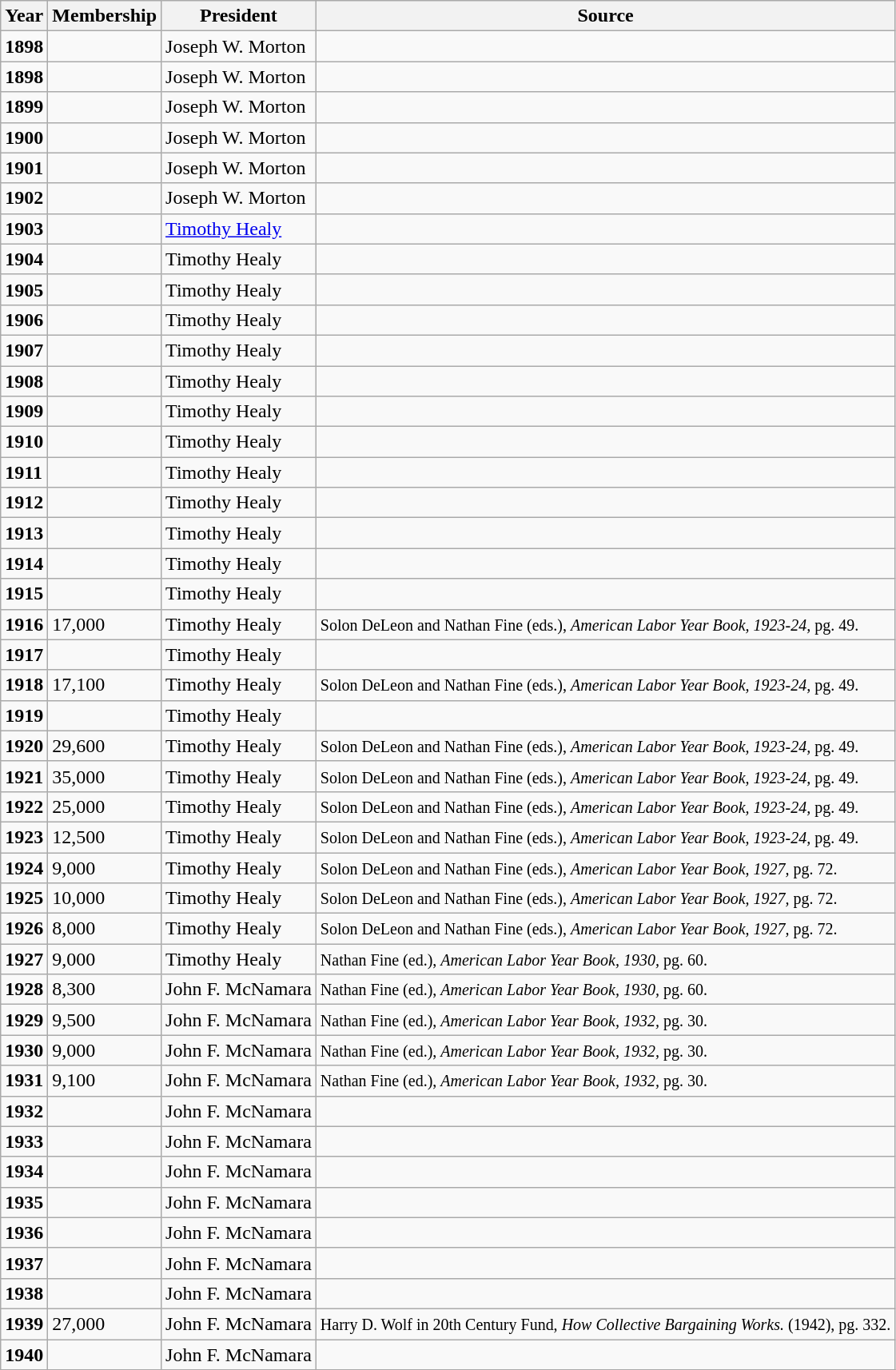<table class="wikitable" stle="text-align:center;">
<tr>
<th>Year</th>
<th>Membership</th>
<th>President</th>
<th>Source</th>
</tr>
<tr>
<td><strong>1898</strong></td>
<td></td>
<td>Joseph W. Morton</td>
<td></td>
</tr>
<tr>
<td><strong>1898</strong></td>
<td></td>
<td>Joseph W. Morton</td>
<td></td>
</tr>
<tr>
<td><strong>1899</strong></td>
<td></td>
<td>Joseph W. Morton</td>
<td></td>
</tr>
<tr>
<td><strong>1900</strong></td>
<td></td>
<td>Joseph W. Morton</td>
<td></td>
</tr>
<tr>
<td><strong>1901</strong></td>
<td></td>
<td>Joseph W. Morton</td>
<td></td>
</tr>
<tr>
<td><strong>1902</strong></td>
<td></td>
<td>Joseph W. Morton</td>
<td></td>
</tr>
<tr>
<td><strong>1903</strong></td>
<td></td>
<td><a href='#'>Timothy Healy</a></td>
<td></td>
</tr>
<tr>
<td><strong>1904</strong></td>
<td></td>
<td>Timothy Healy</td>
<td></td>
</tr>
<tr>
<td><strong>1905</strong></td>
<td></td>
<td>Timothy Healy</td>
<td></td>
</tr>
<tr>
<td><strong>1906</strong></td>
<td></td>
<td>Timothy Healy</td>
<td></td>
</tr>
<tr>
<td><strong>1907</strong></td>
<td></td>
<td>Timothy Healy</td>
<td></td>
</tr>
<tr>
<td><strong>1908</strong></td>
<td></td>
<td>Timothy Healy</td>
<td></td>
</tr>
<tr>
<td><strong>1909</strong></td>
<td></td>
<td>Timothy Healy</td>
<td></td>
</tr>
<tr>
<td><strong>1910</strong></td>
<td></td>
<td>Timothy Healy</td>
<td></td>
</tr>
<tr>
<td><strong>1911</strong></td>
<td></td>
<td>Timothy Healy</td>
<td></td>
</tr>
<tr>
<td><strong>1912</strong></td>
<td></td>
<td>Timothy Healy</td>
<td></td>
</tr>
<tr>
<td><strong>1913</strong></td>
<td></td>
<td>Timothy Healy</td>
<td></td>
</tr>
<tr>
<td><strong>1914</strong></td>
<td></td>
<td>Timothy Healy</td>
<td></td>
</tr>
<tr>
<td><strong>1915</strong></td>
<td></td>
<td>Timothy Healy</td>
<td></td>
</tr>
<tr>
<td><strong>1916</strong></td>
<td>17,000</td>
<td>Timothy Healy</td>
<td align="left"><small>Solon DeLeon and Nathan Fine (eds.), <em>American Labor Year Book, 1923-24,</em> pg. 49.</small></td>
</tr>
<tr>
<td><strong>1917</strong></td>
<td></td>
<td>Timothy Healy</td>
<td></td>
</tr>
<tr>
<td><strong>1918</strong></td>
<td>17,100</td>
<td>Timothy Healy</td>
<td align="left"><small>Solon DeLeon and Nathan Fine (eds.), <em>American Labor Year Book, 1923-24,</em> pg. 49.</small></td>
</tr>
<tr>
<td><strong>1919</strong></td>
<td></td>
<td>Timothy Healy</td>
<td></td>
</tr>
<tr>
<td><strong>1920</strong></td>
<td>29,600</td>
<td>Timothy Healy</td>
<td align="left"><small>Solon DeLeon and Nathan Fine (eds.), <em>American Labor Year Book, 1923-24,</em> pg. 49.</small></td>
</tr>
<tr>
<td><strong>1921</strong></td>
<td>35,000</td>
<td>Timothy Healy</td>
<td align="left"><small>Solon DeLeon and Nathan Fine (eds.), <em>American Labor Year Book, 1923-24,</em> pg. 49.</small></td>
</tr>
<tr>
<td><strong>1922</strong></td>
<td>25,000</td>
<td>Timothy Healy</td>
<td align="left"><small>Solon DeLeon and Nathan Fine (eds.), <em>American Labor Year Book, 1923-24,</em> pg. 49.</small></td>
</tr>
<tr>
<td><strong>1923</strong></td>
<td>12,500</td>
<td>Timothy Healy</td>
<td align="left"><small>Solon DeLeon and Nathan Fine (eds.), <em>American Labor Year Book, 1923-24,</em> pg. 49.</small></td>
</tr>
<tr>
<td><strong>1924</strong></td>
<td>9,000</td>
<td>Timothy Healy</td>
<td align="left"><small>Solon DeLeon and Nathan Fine (eds.), <em>American Labor Year Book, 1927,</em> pg. 72.</small></td>
</tr>
<tr>
<td><strong>1925</strong></td>
<td>10,000</td>
<td>Timothy Healy</td>
<td align="left"><small>Solon DeLeon and Nathan Fine (eds.), <em>American Labor Year Book, 1927,</em> pg. 72.</small></td>
</tr>
<tr>
<td><strong>1926</strong></td>
<td>8,000</td>
<td>Timothy Healy</td>
<td align="left"><small>Solon DeLeon and Nathan Fine (eds.), <em>American Labor Year Book, 1927,</em> pg. 72.</small></td>
</tr>
<tr>
<td><strong>1927</strong></td>
<td>9,000</td>
<td>Timothy Healy</td>
<td align="left"><small>Nathan Fine (ed.), <em>American Labor Year Book, 1930,</em> pg. 60.</small></td>
</tr>
<tr>
<td><strong>1928</strong></td>
<td>8,300</td>
<td>John F. McNamara</td>
<td align="left"><small>Nathan Fine (ed.), <em>American Labor Year Book, 1930,</em> pg. 60.</small></td>
</tr>
<tr>
<td><strong>1929</strong></td>
<td>9,500</td>
<td>John F. McNamara</td>
<td align="left"><small>Nathan Fine (ed.), <em>American Labor Year Book, 1932,</em> pg. 30.</small></td>
</tr>
<tr>
<td><strong>1930</strong></td>
<td>9,000</td>
<td>John F. McNamara</td>
<td align="left"><small>Nathan Fine (ed.), <em>American Labor Year Book, 1932,</em> pg. 30.</small></td>
</tr>
<tr>
<td><strong>1931</strong></td>
<td>9,100</td>
<td>John F. McNamara</td>
<td align="left"><small>Nathan Fine (ed.), <em>American Labor Year Book, 1932,</em> pg. 30.</small></td>
</tr>
<tr>
<td><strong>1932</strong></td>
<td></td>
<td>John F. McNamara</td>
<td></td>
</tr>
<tr>
<td><strong>1933</strong></td>
<td></td>
<td>John F. McNamara</td>
<td></td>
</tr>
<tr>
<td><strong>1934</strong></td>
<td></td>
<td>John F. McNamara</td>
<td></td>
</tr>
<tr>
<td><strong>1935</strong></td>
<td></td>
<td>John F. McNamara</td>
<td></td>
</tr>
<tr>
<td><strong>1936</strong></td>
<td></td>
<td>John F. McNamara</td>
<td></td>
</tr>
<tr>
<td><strong>1937</strong></td>
<td></td>
<td>John F. McNamara</td>
<td></td>
</tr>
<tr>
<td><strong>1938</strong></td>
<td></td>
<td>John F. McNamara</td>
<td></td>
</tr>
<tr>
<td><strong>1939</strong></td>
<td>27,000</td>
<td>John F. McNamara</td>
<td align="left"><small>Harry D. Wolf in 20th Century Fund, <em>How Collective Bargaining Works.</em> (1942), pg. 332.</small></td>
</tr>
<tr>
<td><strong>1940</strong></td>
<td></td>
<td>John F. McNamara</td>
<td></td>
</tr>
<tr>
</tr>
</table>
